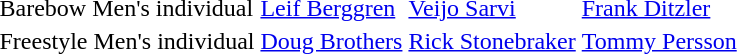<table>
<tr>
<td>Barebow Men's individual<br></td>
<td> <a href='#'>Leif Berggren</a></td>
<td> <a href='#'>Veijo Sarvi</a></td>
<td> <a href='#'>Frank Ditzler</a></td>
</tr>
<tr>
<td>Freestyle Men's individual<br></td>
<td> <a href='#'>Doug Brothers</a></td>
<td> <a href='#'>Rick Stonebraker</a></td>
<td> <a href='#'>Tommy Persson</a></td>
</tr>
</table>
